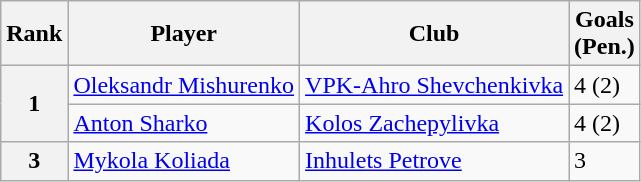<table class="wikitable">
<tr>
<th>Rank</th>
<th>Player</th>
<th>Club</th>
<th>Goals<br>(Pen.)</th>
</tr>
<tr>
<th rowspan=2>1</th>
<td align="left"> <a href='#'>Oleksandr Mishurenko</a></td>
<td align="left"><a href='#'>VPK-Ahro Shevchenkivka</a></td>
<td>4 (2)</td>
</tr>
<tr>
<td align="left"> <a href='#'>Anton Sharko</a></td>
<td align="left"><a href='#'>Kolos Zachepylivka</a></td>
<td>4 (2)</td>
</tr>
<tr>
<th>3</th>
<td align="left"> <a href='#'>Mykola Koliada</a></td>
<td align="left"><a href='#'>Inhulets Petrove</a></td>
<td>3</td>
</tr>
</table>
